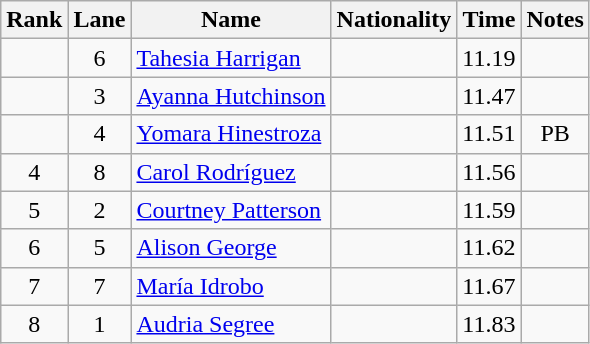<table class="wikitable sortable" style="text-align:center">
<tr>
<th>Rank</th>
<th>Lane</th>
<th>Name</th>
<th>Nationality</th>
<th>Time</th>
<th>Notes</th>
</tr>
<tr>
<td></td>
<td>6</td>
<td align=left><a href='#'>Tahesia Harrigan</a></td>
<td align=left></td>
<td>11.19</td>
<td></td>
</tr>
<tr>
<td></td>
<td>3</td>
<td align=left><a href='#'>Ayanna Hutchinson</a></td>
<td align=left></td>
<td>11.47</td>
<td></td>
</tr>
<tr>
<td></td>
<td>4</td>
<td align=left><a href='#'>Yomara Hinestroza</a></td>
<td align=left></td>
<td>11.51</td>
<td>PB</td>
</tr>
<tr>
<td>4</td>
<td>8</td>
<td align=left><a href='#'>Carol Rodríguez</a></td>
<td align=left></td>
<td>11.56</td>
<td></td>
</tr>
<tr>
<td>5</td>
<td>2</td>
<td align=left><a href='#'>Courtney Patterson</a></td>
<td align=left></td>
<td>11.59</td>
<td></td>
</tr>
<tr>
<td>6</td>
<td>5</td>
<td align=left><a href='#'>Alison George</a></td>
<td align=left></td>
<td>11.62</td>
<td></td>
</tr>
<tr>
<td>7</td>
<td>7</td>
<td align=left><a href='#'>María Idrobo</a></td>
<td align=left></td>
<td>11.67</td>
<td></td>
</tr>
<tr>
<td>8</td>
<td>1</td>
<td align=left><a href='#'>Audria Segree</a></td>
<td align=left></td>
<td>11.83</td>
<td></td>
</tr>
</table>
